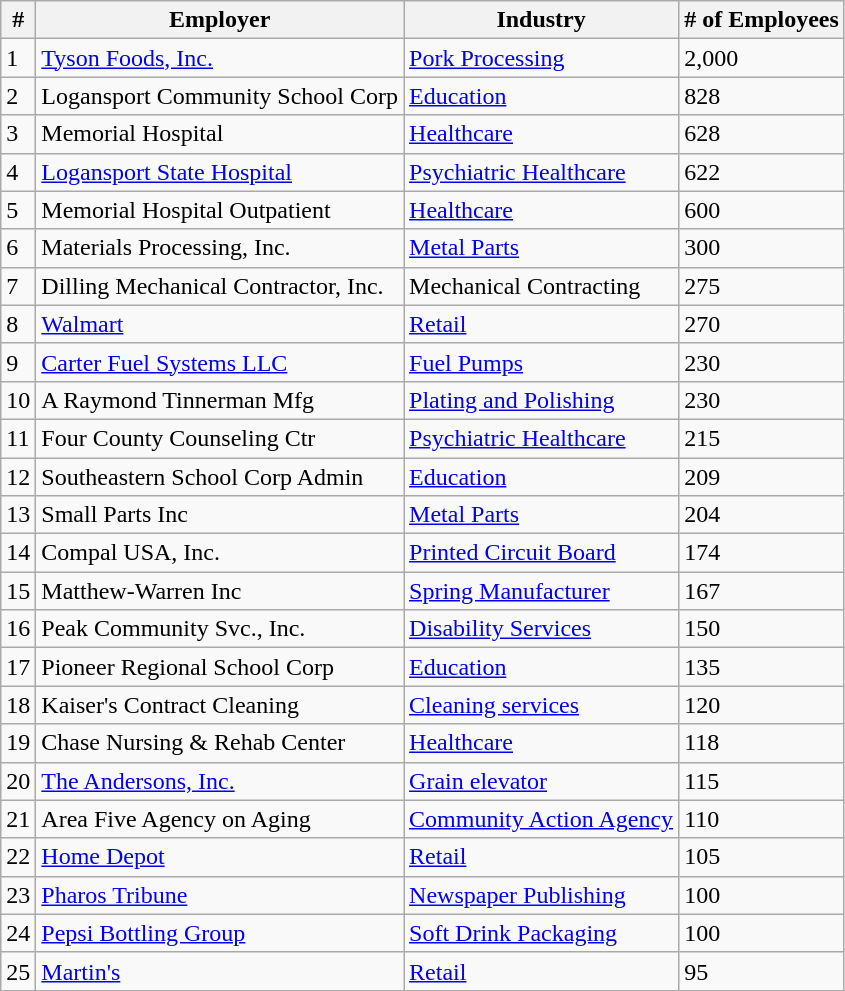<table class="wikitable" border="1">
<tr>
<th>#</th>
<th>Employer</th>
<th>Industry</th>
<th># of Employees</th>
</tr>
<tr>
<td>1</td>
<td><a href='#'>Tyson Foods, Inc.</a></td>
<td><a href='#'>Pork Processing</a></td>
<td>2,000</td>
</tr>
<tr>
<td>2</td>
<td>Logansport Community School Corp</td>
<td><a href='#'>Education</a></td>
<td>828</td>
</tr>
<tr>
<td>3</td>
<td>Memorial Hospital</td>
<td><a href='#'>Healthcare</a></td>
<td>628</td>
</tr>
<tr>
<td>4</td>
<td><a href='#'>Logansport State Hospital</a></td>
<td><a href='#'>Psychiatric Healthcare</a></td>
<td>622</td>
</tr>
<tr>
<td>5</td>
<td>Memorial Hospital Outpatient</td>
<td><a href='#'>Healthcare</a></td>
<td>600</td>
</tr>
<tr>
<td>6</td>
<td>Materials Processing, Inc.</td>
<td><a href='#'>Metal Parts</a></td>
<td>300</td>
</tr>
<tr>
<td>7</td>
<td>Dilling Mechanical Contractor, Inc.</td>
<td>Mechanical Contracting</td>
<td>275</td>
</tr>
<tr>
<td>8</td>
<td><a href='#'>Walmart</a></td>
<td><a href='#'>Retail</a></td>
<td>270</td>
</tr>
<tr>
<td>9</td>
<td><a href='#'>Carter Fuel Systems LLC</a></td>
<td><a href='#'>Fuel Pumps</a></td>
<td>230</td>
</tr>
<tr>
<td>10</td>
<td>A Raymond Tinnerman Mfg</td>
<td><a href='#'>Plating and Polishing</a></td>
<td>230</td>
</tr>
<tr>
<td>11</td>
<td>Four County Counseling Ctr</td>
<td><a href='#'>Psychiatric Healthcare</a></td>
<td>215</td>
</tr>
<tr>
<td>12</td>
<td>Southeastern School Corp Admin</td>
<td><a href='#'>Education</a></td>
<td>209</td>
</tr>
<tr>
<td>13</td>
<td>Small Parts Inc</td>
<td><a href='#'>Metal Parts</a></td>
<td>204</td>
</tr>
<tr>
<td>14</td>
<td>Compal USA, Inc.</td>
<td><a href='#'>Printed Circuit Board</a></td>
<td>174</td>
</tr>
<tr>
<td>15</td>
<td>Matthew-Warren Inc</td>
<td><a href='#'>Spring Manufacturer</a></td>
<td>167</td>
</tr>
<tr>
<td>16</td>
<td>Peak Community Svc., Inc.</td>
<td><a href='#'>Disability Services</a></td>
<td>150</td>
</tr>
<tr>
<td>17</td>
<td>Pioneer Regional School Corp</td>
<td><a href='#'>Education</a></td>
<td>135</td>
</tr>
<tr>
<td>18</td>
<td>Kaiser's Contract Cleaning</td>
<td><a href='#'>Cleaning services</a></td>
<td>120</td>
</tr>
<tr>
<td>19</td>
<td>Chase Nursing & Rehab Center</td>
<td><a href='#'>Healthcare</a></td>
<td>118</td>
</tr>
<tr>
<td>20</td>
<td><a href='#'>The Andersons, Inc.</a></td>
<td><a href='#'>Grain elevator</a></td>
<td>115</td>
</tr>
<tr>
<td>21</td>
<td>Area Five Agency on Aging</td>
<td><a href='#'>Community Action Agency</a></td>
<td>110</td>
</tr>
<tr>
<td>22</td>
<td><a href='#'>Home Depot</a></td>
<td><a href='#'>Retail</a></td>
<td>105</td>
</tr>
<tr>
<td>23</td>
<td><a href='#'>Pharos Tribune</a></td>
<td><a href='#'>Newspaper Publishing</a></td>
<td>100</td>
</tr>
<tr>
<td>24</td>
<td><a href='#'>Pepsi Bottling Group</a></td>
<td><a href='#'>Soft Drink Packaging</a></td>
<td>100</td>
</tr>
<tr>
<td>25</td>
<td><a href='#'>Martin's</a></td>
<td><a href='#'>Retail</a></td>
<td>95</td>
</tr>
</table>
